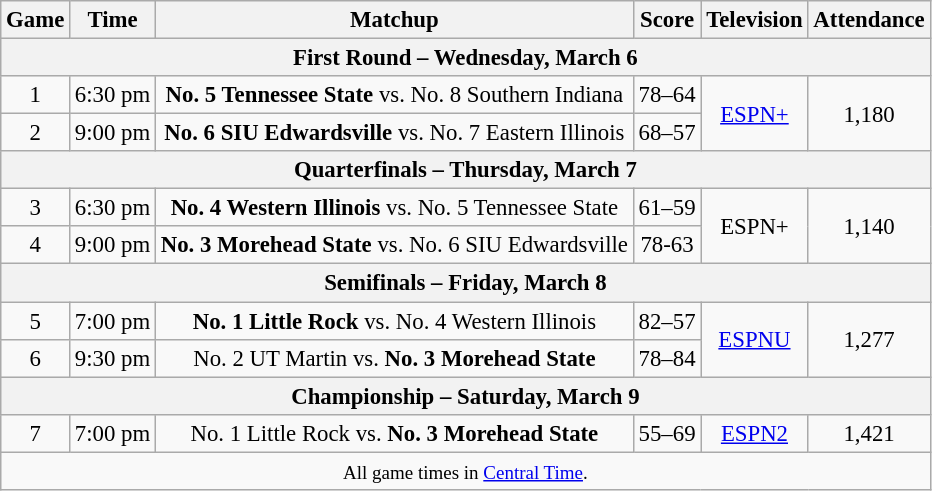<table class="wikitable" style="font-size: 95%;text-align:center">
<tr>
<th>Game</th>
<th>Time</th>
<th>Matchup</th>
<th>Score</th>
<th>Television</th>
<th>Attendance</th>
</tr>
<tr>
<th colspan="6">First Round – Wednesday, March 6</th>
</tr>
<tr>
<td>1</td>
<td>6:30 pm</td>
<td><strong>No. 5 Tennessee State</strong> vs. No. 8 Southern Indiana</td>
<td>78–64</td>
<td rowspan="2"><a href='#'>ESPN+</a></td>
<td rowspan="2">1,180</td>
</tr>
<tr>
<td>2</td>
<td>9:00 pm</td>
<td><strong>No. 6 SIU Edwardsville</strong> vs. No. 7 Eastern Illinois</td>
<td>68–57</td>
</tr>
<tr>
<th colspan="6">Quarterfinals – Thursday, March 7</th>
</tr>
<tr>
<td>3</td>
<td>6:30 pm</td>
<td><strong>No. 4 Western Illinois</strong> vs. No. 5 Tennessee State</td>
<td>61–59</td>
<td rowspan="2">ESPN+</td>
<td rowspan="2">1,140</td>
</tr>
<tr>
<td>4</td>
<td>9:00 pm</td>
<td><strong>No. 3 Morehead State</strong> vs. No. 6 SIU Edwardsville</td>
<td>78-63</td>
</tr>
<tr>
<th colspan="6">Semifinals – Friday, March 8</th>
</tr>
<tr>
<td>5</td>
<td>7:00 pm</td>
<td><strong>No. 1 Little Rock</strong> vs. No. 4 Western Illinois</td>
<td>82–57</td>
<td rowspan="2"><a href='#'>ESPNU</a></td>
<td rowspan="2">1,277</td>
</tr>
<tr>
<td>6</td>
<td>9:30 pm</td>
<td>No. 2 UT Martin vs. <strong>No. 3 Morehead State</strong></td>
<td>78–84</td>
</tr>
<tr>
<th colspan="6">Championship – Saturday, March 9</th>
</tr>
<tr>
<td>7</td>
<td>7:00 pm</td>
<td>No. 1 Little Rock vs. <strong>No. 3 Morehead State</strong></td>
<td>55–69</td>
<td><a href='#'>ESPN2</a></td>
<td>1,421</td>
</tr>
<tr>
<td colspan="6"><small>All game times in <a href='#'>Central Time</a>.</small></td>
</tr>
</table>
